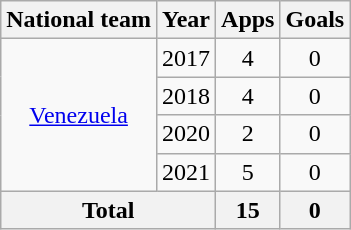<table class="wikitable" style="text-align: center;">
<tr>
<th>National team</th>
<th>Year</th>
<th>Apps</th>
<th>Goals</th>
</tr>
<tr>
<td rowspan="4" valign="center"><a href='#'>Venezuela</a></td>
<td>2017</td>
<td>4</td>
<td>0</td>
</tr>
<tr>
<td>2018</td>
<td>4</td>
<td>0</td>
</tr>
<tr>
<td>2020</td>
<td>2</td>
<td>0</td>
</tr>
<tr>
<td>2021</td>
<td>5</td>
<td>0</td>
</tr>
<tr>
<th colspan="2">Total</th>
<th>15</th>
<th>0</th>
</tr>
</table>
